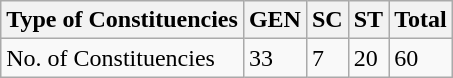<table class="wikitable">
<tr>
<th>Type of Constituencies</th>
<th>GEN</th>
<th>SC</th>
<th>ST</th>
<th>Total</th>
</tr>
<tr>
<td>No. of Constituencies</td>
<td>33</td>
<td>7</td>
<td>20</td>
<td>60</td>
</tr>
</table>
